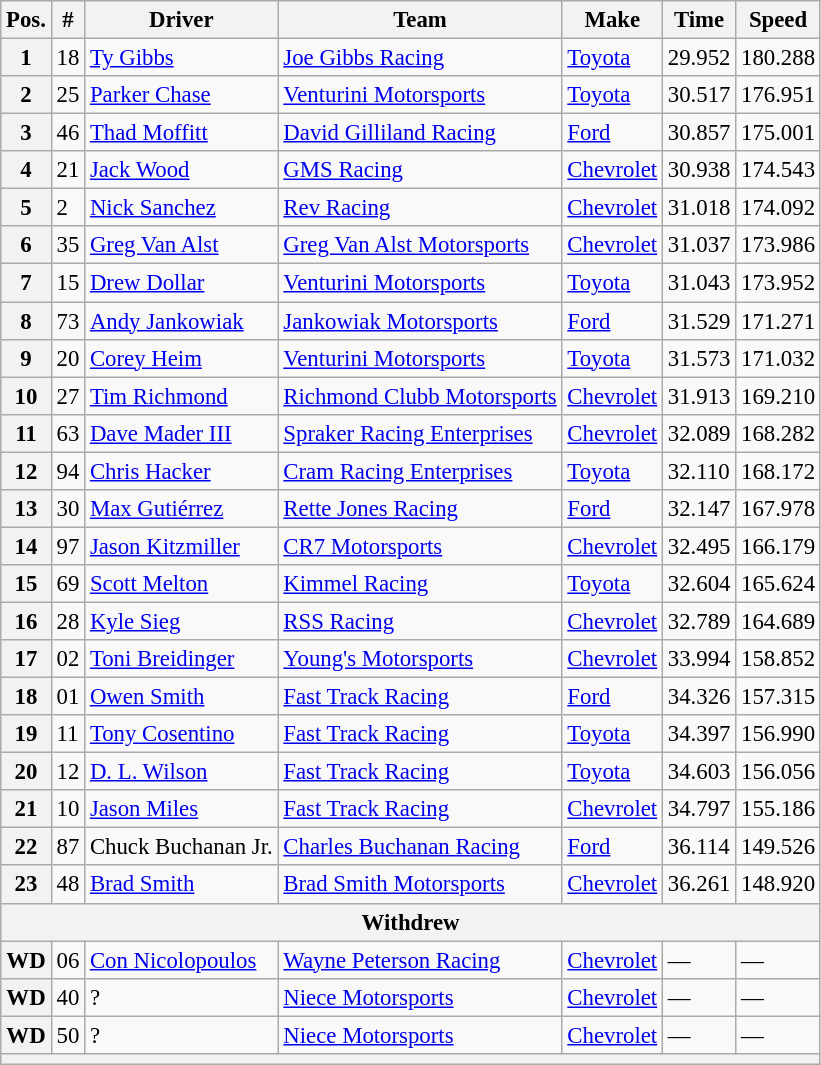<table class="wikitable" style="font-size:95%">
<tr>
<th>Pos.</th>
<th>#</th>
<th>Driver</th>
<th>Team</th>
<th>Make</th>
<th>Time</th>
<th>Speed</th>
</tr>
<tr>
<th>1</th>
<td>18</td>
<td><a href='#'>Ty Gibbs</a></td>
<td><a href='#'>Joe Gibbs Racing</a></td>
<td><a href='#'>Toyota</a></td>
<td>29.952</td>
<td>180.288</td>
</tr>
<tr>
<th>2</th>
<td>25</td>
<td><a href='#'>Parker Chase</a></td>
<td><a href='#'>Venturini Motorsports</a></td>
<td><a href='#'>Toyota</a></td>
<td>30.517</td>
<td>176.951</td>
</tr>
<tr>
<th>3</th>
<td>46</td>
<td><a href='#'>Thad Moffitt</a></td>
<td><a href='#'>David Gilliland Racing</a></td>
<td><a href='#'>Ford</a></td>
<td>30.857</td>
<td>175.001</td>
</tr>
<tr>
<th>4</th>
<td>21</td>
<td><a href='#'>Jack Wood</a></td>
<td><a href='#'>GMS Racing</a></td>
<td><a href='#'>Chevrolet</a></td>
<td>30.938</td>
<td>174.543</td>
</tr>
<tr>
<th>5</th>
<td>2</td>
<td><a href='#'>Nick Sanchez</a></td>
<td><a href='#'>Rev Racing</a></td>
<td><a href='#'>Chevrolet</a></td>
<td>31.018</td>
<td>174.092</td>
</tr>
<tr>
<th>6</th>
<td>35</td>
<td><a href='#'>Greg Van Alst</a></td>
<td><a href='#'>Greg Van Alst Motorsports</a></td>
<td><a href='#'>Chevrolet</a></td>
<td>31.037</td>
<td>173.986</td>
</tr>
<tr>
<th>7</th>
<td>15</td>
<td><a href='#'>Drew Dollar</a></td>
<td><a href='#'>Venturini Motorsports</a></td>
<td><a href='#'>Toyota</a></td>
<td>31.043</td>
<td>173.952</td>
</tr>
<tr>
<th>8</th>
<td>73</td>
<td><a href='#'>Andy Jankowiak</a></td>
<td><a href='#'>Jankowiak Motorsports</a></td>
<td><a href='#'>Ford</a></td>
<td>31.529</td>
<td>171.271</td>
</tr>
<tr>
<th>9</th>
<td>20</td>
<td><a href='#'>Corey Heim</a></td>
<td><a href='#'>Venturini Motorsports</a></td>
<td><a href='#'>Toyota</a></td>
<td>31.573</td>
<td>171.032</td>
</tr>
<tr>
<th>10</th>
<td>27</td>
<td><a href='#'>Tim Richmond</a></td>
<td><a href='#'>Richmond Clubb Motorsports</a></td>
<td><a href='#'>Chevrolet</a></td>
<td>31.913</td>
<td>169.210</td>
</tr>
<tr>
<th>11</th>
<td>63</td>
<td><a href='#'>Dave Mader III</a></td>
<td><a href='#'>Spraker Racing Enterprises</a></td>
<td><a href='#'>Chevrolet</a></td>
<td>32.089</td>
<td>168.282</td>
</tr>
<tr>
<th>12</th>
<td>94</td>
<td><a href='#'>Chris Hacker</a></td>
<td><a href='#'>Cram Racing Enterprises</a></td>
<td><a href='#'>Toyota</a></td>
<td>32.110</td>
<td>168.172</td>
</tr>
<tr>
<th>13</th>
<td>30</td>
<td><a href='#'>Max Gutiérrez</a></td>
<td><a href='#'>Rette Jones Racing</a></td>
<td><a href='#'>Ford</a></td>
<td>32.147</td>
<td>167.978</td>
</tr>
<tr>
<th>14</th>
<td>97</td>
<td><a href='#'>Jason Kitzmiller</a></td>
<td><a href='#'>CR7 Motorsports</a></td>
<td><a href='#'>Chevrolet</a></td>
<td>32.495</td>
<td>166.179</td>
</tr>
<tr>
<th>15</th>
<td>69</td>
<td><a href='#'>Scott Melton</a></td>
<td><a href='#'>Kimmel Racing</a></td>
<td><a href='#'>Toyota</a></td>
<td>32.604</td>
<td>165.624</td>
</tr>
<tr>
<th>16</th>
<td>28</td>
<td><a href='#'>Kyle Sieg</a></td>
<td><a href='#'>RSS Racing</a></td>
<td><a href='#'>Chevrolet</a></td>
<td>32.789</td>
<td>164.689</td>
</tr>
<tr>
<th>17</th>
<td>02</td>
<td><a href='#'>Toni Breidinger</a></td>
<td><a href='#'>Young's Motorsports</a></td>
<td><a href='#'>Chevrolet</a></td>
<td>33.994</td>
<td>158.852</td>
</tr>
<tr>
<th>18</th>
<td>01</td>
<td><a href='#'>Owen Smith</a></td>
<td><a href='#'>Fast Track Racing</a></td>
<td><a href='#'>Ford</a></td>
<td>34.326</td>
<td>157.315</td>
</tr>
<tr>
<th>19</th>
<td>11</td>
<td><a href='#'>Tony Cosentino</a></td>
<td><a href='#'>Fast Track Racing</a></td>
<td><a href='#'>Toyota</a></td>
<td>34.397</td>
<td>156.990</td>
</tr>
<tr>
<th>20</th>
<td>12</td>
<td><a href='#'>D. L. Wilson</a></td>
<td><a href='#'>Fast Track Racing</a></td>
<td><a href='#'>Toyota</a></td>
<td>34.603</td>
<td>156.056</td>
</tr>
<tr>
<th>21</th>
<td>10</td>
<td><a href='#'>Jason Miles</a></td>
<td><a href='#'>Fast Track Racing</a></td>
<td><a href='#'>Chevrolet</a></td>
<td>34.797</td>
<td>155.186</td>
</tr>
<tr>
<th>22</th>
<td>87</td>
<td>Chuck Buchanan Jr.</td>
<td><a href='#'>Charles Buchanan Racing</a></td>
<td><a href='#'>Ford</a></td>
<td>36.114</td>
<td>149.526</td>
</tr>
<tr>
<th>23</th>
<td>48</td>
<td><a href='#'>Brad Smith</a></td>
<td><a href='#'>Brad Smith Motorsports</a></td>
<td><a href='#'>Chevrolet</a></td>
<td>36.261</td>
<td>148.920</td>
</tr>
<tr>
<th colspan="7">Withdrew</th>
</tr>
<tr>
<th>WD</th>
<td>06</td>
<td><a href='#'>Con Nicolopoulos</a></td>
<td><a href='#'>Wayne Peterson Racing</a></td>
<td><a href='#'>Chevrolet</a></td>
<td>—</td>
<td>—</td>
</tr>
<tr>
<th>WD</th>
<td>40</td>
<td>?</td>
<td><a href='#'>Niece Motorsports</a></td>
<td><a href='#'>Chevrolet</a></td>
<td>—</td>
<td>—</td>
</tr>
<tr>
<th>WD</th>
<td>50</td>
<td>?</td>
<td><a href='#'>Niece Motorsports</a></td>
<td><a href='#'>Chevrolet</a></td>
<td>—</td>
<td>—</td>
</tr>
<tr>
<th colspan="7"></th>
</tr>
</table>
